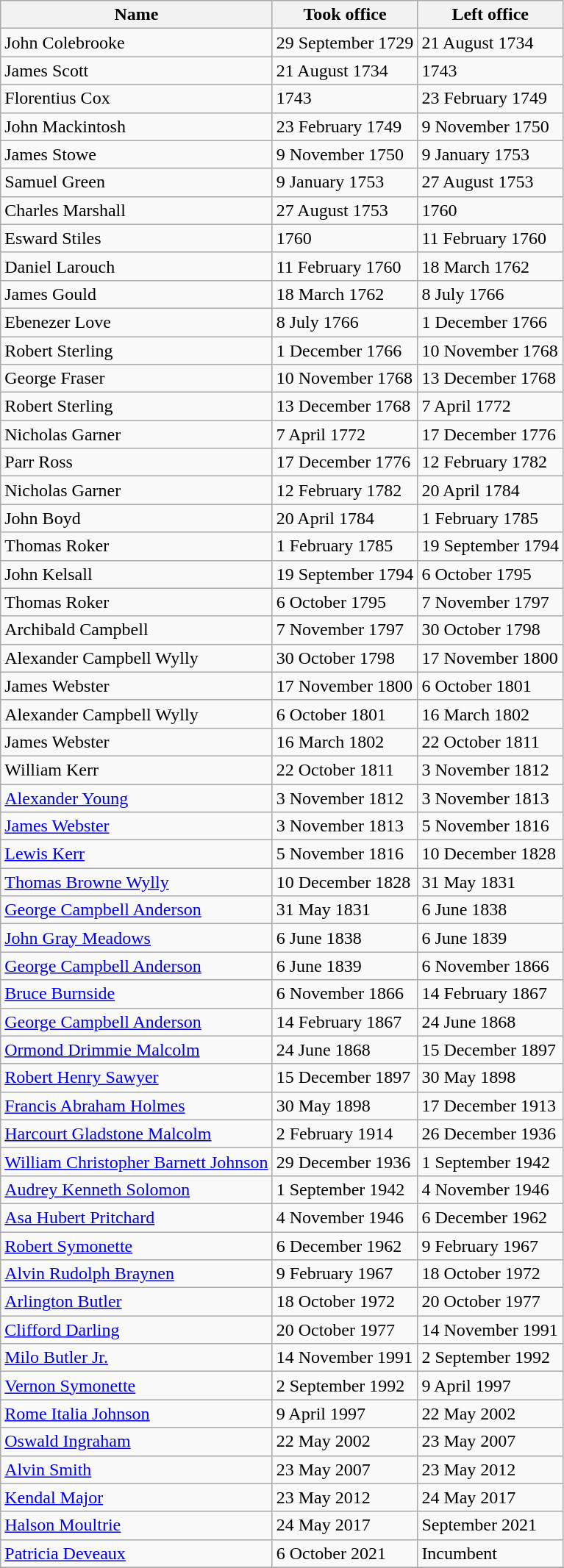<table class=wikitable>
<tr>
<th>Name</th>
<th>Took office</th>
<th>Left office</th>
</tr>
<tr>
<td>John Colebrooke</td>
<td>29 September 1729</td>
<td>21 August 1734</td>
</tr>
<tr>
<td>James Scott</td>
<td>21 August 1734</td>
<td>1743</td>
</tr>
<tr>
<td>Florentius Cox</td>
<td>1743</td>
<td>23 February 1749</td>
</tr>
<tr>
<td>John Mackintosh</td>
<td>23 February 1749</td>
<td>9 November 1750</td>
</tr>
<tr>
<td>James Stowe</td>
<td>9 November 1750</td>
<td>9 January 1753</td>
</tr>
<tr>
<td>Samuel Green</td>
<td>9 January 1753</td>
<td>27 August 1753</td>
</tr>
<tr>
<td>Charles Marshall</td>
<td>27 August 1753</td>
<td>1760</td>
</tr>
<tr>
<td>Esward Stiles</td>
<td>1760</td>
<td>11 February 1760</td>
</tr>
<tr>
<td>Daniel Larouch</td>
<td>11 February 1760</td>
<td>18 March 1762</td>
</tr>
<tr>
<td>James Gould</td>
<td>18 March 1762</td>
<td>8 July 1766</td>
</tr>
<tr>
<td>Ebenezer Love</td>
<td>8 July 1766</td>
<td>1 December 1766</td>
</tr>
<tr>
<td>Robert Sterling</td>
<td>1 December 1766</td>
<td>10 November 1768</td>
</tr>
<tr>
<td>George Fraser</td>
<td>10 November 1768</td>
<td>13 December 1768</td>
</tr>
<tr>
<td>Robert Sterling</td>
<td>13 December 1768</td>
<td>7 April 1772</td>
</tr>
<tr>
<td>Nicholas Garner</td>
<td>7 April 1772</td>
<td>17 December 1776</td>
</tr>
<tr>
<td>Parr Ross</td>
<td>17 December 1776</td>
<td>12 February 1782</td>
</tr>
<tr>
<td>Nicholas Garner</td>
<td>12 February 1782</td>
<td>20 April 1784</td>
</tr>
<tr>
<td>John Boyd</td>
<td>20 April 1784</td>
<td>1 February 1785</td>
</tr>
<tr>
<td>Thomas Roker</td>
<td>1 February 1785</td>
<td>19 September 1794</td>
</tr>
<tr>
<td>John Kelsall</td>
<td>19 September 1794</td>
<td>6 October 1795</td>
</tr>
<tr>
<td>Thomas Roker</td>
<td>6 October 1795</td>
<td>7 November 1797</td>
</tr>
<tr>
<td>Archibald Campbell</td>
<td>7 November 1797</td>
<td>30 October 1798</td>
</tr>
<tr>
<td>Alexander Campbell Wylly</td>
<td>30 October 1798</td>
<td>17 November 1800</td>
</tr>
<tr>
<td>James Webster</td>
<td>17 November 1800</td>
<td>6 October 1801</td>
</tr>
<tr>
<td>Alexander Campbell Wylly</td>
<td>6 October 1801</td>
<td>16 March 1802</td>
</tr>
<tr>
<td>James Webster</td>
<td>16 March 1802</td>
<td>22 October 1811</td>
</tr>
<tr>
<td>William Kerr</td>
<td>22 October 1811</td>
<td>3 November 1812</td>
</tr>
<tr>
<td><a href='#'>Alexander Young</a></td>
<td>3 November 1812</td>
<td>3 November 1813</td>
</tr>
<tr>
<td><a href='#'>James Webster</a></td>
<td>3 November 1813</td>
<td>5 November 1816</td>
</tr>
<tr>
<td><a href='#'>Lewis Kerr</a></td>
<td>5 November 1816</td>
<td>10 December 1828</td>
</tr>
<tr>
<td><a href='#'>Thomas Browne Wylly</a></td>
<td>10 December 1828</td>
<td>31 May 1831</td>
</tr>
<tr>
<td><a href='#'>George Campbell Anderson</a></td>
<td>31 May 1831</td>
<td>6 June 1838</td>
</tr>
<tr>
<td><a href='#'>John Gray Meadows</a></td>
<td>6 June 1838</td>
<td>6 June 1839</td>
</tr>
<tr>
<td><a href='#'>George Campbell Anderson</a></td>
<td>6 June 1839</td>
<td>6 November 1866</td>
</tr>
<tr>
<td><a href='#'>Bruce Burnside</a></td>
<td>6 November 1866</td>
<td>14 February 1867</td>
</tr>
<tr>
<td><a href='#'>George Campbell Anderson</a></td>
<td>14 February 1867</td>
<td>24 June 1868</td>
</tr>
<tr>
<td><a href='#'>Ormond Drimmie Malcolm</a></td>
<td>24 June 1868</td>
<td>15 December 1897</td>
</tr>
<tr>
<td><a href='#'>Robert Henry Sawyer</a></td>
<td>15 December 1897</td>
<td>30 May 1898</td>
</tr>
<tr>
<td><a href='#'>Francis Abraham Holmes</a></td>
<td>30 May 1898</td>
<td>17 December 1913</td>
</tr>
<tr>
<td><a href='#'>Harcourt Gladstone Malcolm</a></td>
<td>2 February 1914</td>
<td>26 December 1936</td>
</tr>
<tr>
<td><a href='#'>William Christopher Barnett Johnson</a></td>
<td>29 December 1936</td>
<td>1 September 1942</td>
</tr>
<tr>
<td><a href='#'>Audrey Kenneth Solomon</a></td>
<td>1 September 1942</td>
<td>4 November 1946</td>
</tr>
<tr>
<td><a href='#'>Asa Hubert Pritchard</a></td>
<td>4 November 1946</td>
<td>6 December 1962</td>
</tr>
<tr>
<td><a href='#'>Robert Symonette</a></td>
<td>6 December 1962</td>
<td>9 February 1967</td>
</tr>
<tr>
<td><a href='#'>Alvin Rudolph Braynen</a></td>
<td>9 February 1967</td>
<td>18 October 1972</td>
</tr>
<tr>
<td><a href='#'>Arlington Butler</a></td>
<td>18 October 1972</td>
<td>20 October 1977</td>
</tr>
<tr>
<td><a href='#'>Clifford Darling</a></td>
<td>20 October 1977</td>
<td>14 November 1991</td>
</tr>
<tr>
<td><a href='#'>Milo Butler Jr.</a></td>
<td>14 November 1991</td>
<td>2 September 1992</td>
</tr>
<tr>
<td><a href='#'>Vernon Symonette</a></td>
<td>2 September 1992</td>
<td>9 April 1997</td>
</tr>
<tr>
<td><a href='#'>Rome Italia Johnson</a></td>
<td>9 April 1997</td>
<td>22 May 2002</td>
</tr>
<tr>
<td><a href='#'>Oswald Ingraham</a></td>
<td>22 May 2002</td>
<td>23 May 2007</td>
</tr>
<tr>
<td><a href='#'>Alvin Smith</a></td>
<td>23 May 2007</td>
<td>23 May 2012</td>
</tr>
<tr>
<td><a href='#'>Kendal Major</a></td>
<td>23 May 2012</td>
<td>24 May 2017</td>
</tr>
<tr>
<td><a href='#'>Halson Moultrie</a></td>
<td>24 May 2017</td>
<td>September 2021</td>
</tr>
<tr>
<td><a href='#'>Patricia Deveaux</a></td>
<td>6 October 2021</td>
<td>Incumbent</td>
</tr>
<tr>
</tr>
</table>
